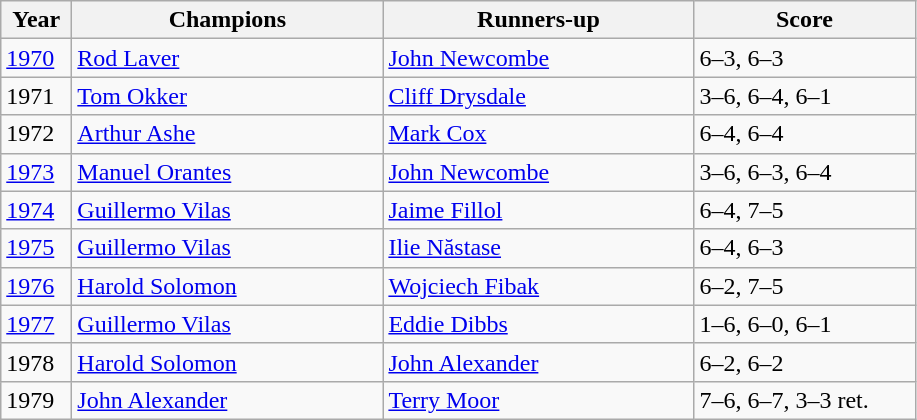<table class="wikitable">
<tr>
<th style="width:40px">Year</th>
<th style="width:200px">Champions</th>
<th style="width:200px">Runners-up</th>
<th style="width:140px" class="unsortable">Score</th>
</tr>
<tr>
<td><a href='#'>1970</a></td>
<td> <a href='#'>Rod Laver</a></td>
<td> <a href='#'>John Newcombe</a></td>
<td>6–3, 6–3</td>
</tr>
<tr>
<td>1971</td>
<td> <a href='#'>Tom Okker</a></td>
<td> <a href='#'>Cliff Drysdale</a></td>
<td>3–6, 6–4, 6–1</td>
</tr>
<tr>
<td>1972</td>
<td> <a href='#'>Arthur Ashe</a></td>
<td> <a href='#'>Mark Cox</a></td>
<td>6–4, 6–4</td>
</tr>
<tr>
<td><a href='#'>1973</a></td>
<td> <a href='#'>Manuel Orantes</a></td>
<td> <a href='#'>John Newcombe</a></td>
<td>3–6, 6–3, 6–4</td>
</tr>
<tr>
<td><a href='#'>1974</a></td>
<td> <a href='#'>Guillermo Vilas</a></td>
<td> <a href='#'>Jaime Fillol</a></td>
<td>6–4, 7–5</td>
</tr>
<tr>
<td><a href='#'>1975</a></td>
<td> <a href='#'>Guillermo Vilas</a></td>
<td> <a href='#'>Ilie Năstase</a></td>
<td>6–4, 6–3</td>
</tr>
<tr>
<td><a href='#'>1976</a></td>
<td> <a href='#'>Harold Solomon</a></td>
<td> <a href='#'>Wojciech Fibak</a></td>
<td>6–2, 7–5</td>
</tr>
<tr>
<td><a href='#'>1977</a></td>
<td> <a href='#'>Guillermo Vilas</a></td>
<td> <a href='#'>Eddie Dibbs</a></td>
<td>1–6, 6–0, 6–1</td>
</tr>
<tr>
<td>1978</td>
<td> <a href='#'>Harold Solomon</a></td>
<td> <a href='#'>John Alexander</a></td>
<td>6–2, 6–2</td>
</tr>
<tr>
<td>1979</td>
<td> <a href='#'>John Alexander</a></td>
<td> <a href='#'>Terry Moor</a></td>
<td>7–6, 6–7, 3–3 ret.</td>
</tr>
</table>
